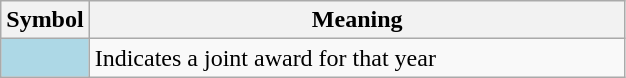<table class="wikitable plainrowheaders" border="1">
<tr>
<th scope="col" style="width:50px">Symbol</th>
<th scope="col" style="width:350px">Meaning</th>
</tr>
<tr>
<td align=center style="background-color:#ADD8E6"></td>
<td>Indicates a joint award for that year</td>
</tr>
</table>
